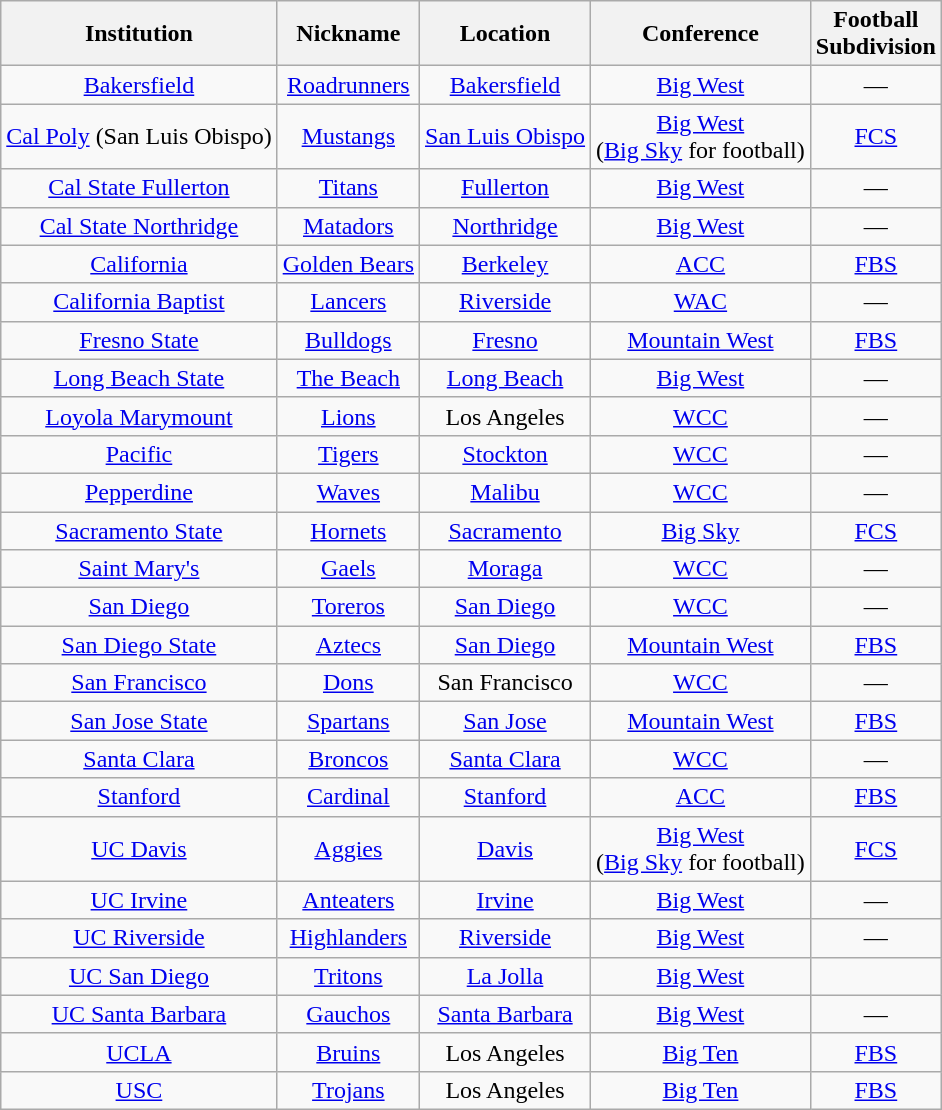<table class="wikitable sortable" style="text-align:center">
<tr>
<th>Institution</th>
<th>Nickname</th>
<th>Location</th>
<th>Conference</th>
<th>Football<br>Subdivision</th>
</tr>
<tr>
<td><a href='#'>Bakersfield</a></td>
<td><a href='#'>Roadrunners</a></td>
<td><a href='#'>Bakersfield</a></td>
<td><a href='#'>Big West</a></td>
<td>—</td>
</tr>
<tr>
<td><a href='#'>Cal Poly</a> (San Luis Obispo)</td>
<td><a href='#'>Mustangs</a></td>
<td><a href='#'>San Luis Obispo</a></td>
<td><a href='#'>Big West</a><br>(<a href='#'>Big Sky</a> for football)</td>
<td><a href='#'>FCS</a></td>
</tr>
<tr>
<td><a href='#'>Cal State Fullerton</a></td>
<td><a href='#'>Titans</a></td>
<td><a href='#'>Fullerton</a></td>
<td><a href='#'>Big West</a></td>
<td>—</td>
</tr>
<tr>
<td><a href='#'>Cal State Northridge</a></td>
<td><a href='#'>Matadors</a></td>
<td><a href='#'>Northridge</a></td>
<td><a href='#'>Big West</a></td>
<td>—</td>
</tr>
<tr>
<td><a href='#'>California</a></td>
<td><a href='#'>Golden Bears</a></td>
<td><a href='#'>Berkeley</a></td>
<td><a href='#'>ACC</a></td>
<td><a href='#'>FBS</a></td>
</tr>
<tr>
<td><a href='#'>California Baptist</a></td>
<td><a href='#'>Lancers</a></td>
<td><a href='#'>Riverside</a></td>
<td><a href='#'>WAC</a></td>
<td>—</td>
</tr>
<tr>
<td><a href='#'>Fresno State</a></td>
<td><a href='#'>Bulldogs</a></td>
<td><a href='#'>Fresno</a></td>
<td><a href='#'>Mountain West</a></td>
<td><a href='#'>FBS</a></td>
</tr>
<tr>
<td><a href='#'>Long Beach State</a></td>
<td><a href='#'>The Beach</a></td>
<td><a href='#'>Long Beach</a></td>
<td><a href='#'>Big West</a></td>
<td>—</td>
</tr>
<tr>
<td><a href='#'>Loyola Marymount</a></td>
<td><a href='#'>Lions</a></td>
<td>Los Angeles</td>
<td><a href='#'>WCC</a></td>
<td>—</td>
</tr>
<tr>
<td><a href='#'>Pacific</a></td>
<td><a href='#'>Tigers</a></td>
<td><a href='#'>Stockton</a></td>
<td><a href='#'>WCC</a></td>
<td>—</td>
</tr>
<tr>
<td><a href='#'>Pepperdine</a></td>
<td><a href='#'>Waves</a></td>
<td><a href='#'>Malibu</a></td>
<td><a href='#'>WCC</a></td>
<td>—</td>
</tr>
<tr>
<td><a href='#'>Sacramento State</a></td>
<td><a href='#'>Hornets</a></td>
<td><a href='#'>Sacramento</a></td>
<td><a href='#'>Big Sky</a></td>
<td><a href='#'>FCS</a></td>
</tr>
<tr>
<td><a href='#'>Saint Mary's</a></td>
<td><a href='#'>Gaels</a></td>
<td><a href='#'>Moraga</a></td>
<td><a href='#'>WCC</a></td>
<td>—</td>
</tr>
<tr>
<td><a href='#'>San Diego</a></td>
<td><a href='#'>Toreros</a></td>
<td><a href='#'>San Diego</a></td>
<td><a href='#'>WCC</a></td>
<td>—</td>
</tr>
<tr>
<td><a href='#'>San Diego State</a></td>
<td><a href='#'>Aztecs</a></td>
<td><a href='#'>San Diego</a></td>
<td><a href='#'>Mountain West</a></td>
<td><a href='#'>FBS</a></td>
</tr>
<tr>
<td><a href='#'>San Francisco</a></td>
<td><a href='#'>Dons</a></td>
<td>San Francisco</td>
<td><a href='#'>WCC</a></td>
<td>—</td>
</tr>
<tr>
<td><a href='#'>San Jose State</a></td>
<td><a href='#'>Spartans</a></td>
<td><a href='#'>San Jose</a></td>
<td><a href='#'>Mountain West</a></td>
<td><a href='#'>FBS</a></td>
</tr>
<tr>
<td><a href='#'>Santa Clara</a></td>
<td><a href='#'>Broncos</a></td>
<td><a href='#'>Santa Clara</a></td>
<td><a href='#'>WCC</a></td>
<td>—</td>
</tr>
<tr>
<td><a href='#'>Stanford</a></td>
<td><a href='#'>Cardinal</a></td>
<td><a href='#'>Stanford</a></td>
<td><a href='#'>ACC</a></td>
<td><a href='#'>FBS</a></td>
</tr>
<tr>
<td><a href='#'>UC Davis</a></td>
<td><a href='#'>Aggies</a></td>
<td><a href='#'>Davis</a></td>
<td><a href='#'>Big West</a><br>(<a href='#'>Big Sky</a> for football)</td>
<td><a href='#'>FCS</a></td>
</tr>
<tr>
<td><a href='#'>UC Irvine</a></td>
<td><a href='#'>Anteaters</a></td>
<td><a href='#'>Irvine</a></td>
<td><a href='#'>Big West</a></td>
<td>—</td>
</tr>
<tr>
<td><a href='#'>UC Riverside</a></td>
<td><a href='#'>Highlanders</a></td>
<td><a href='#'>Riverside</a></td>
<td><a href='#'>Big West</a></td>
<td>—</td>
</tr>
<tr>
<td><a href='#'>UC San Diego</a></td>
<td><a href='#'>Tritons</a></td>
<td><a href='#'>La Jolla</a></td>
<td><a href='#'>Big West</a></td>
</tr>
<tr>
<td><a href='#'>UC Santa Barbara</a></td>
<td><a href='#'>Gauchos</a></td>
<td><a href='#'>Santa Barbara</a></td>
<td><a href='#'>Big West</a></td>
<td>—</td>
</tr>
<tr>
<td><a href='#'>UCLA</a></td>
<td><a href='#'>Bruins</a></td>
<td>Los Angeles</td>
<td><a href='#'>Big Ten</a></td>
<td><a href='#'>FBS</a></td>
</tr>
<tr>
<td><a href='#'>USC</a></td>
<td><a href='#'>Trojans</a></td>
<td>Los Angeles</td>
<td><a href='#'>Big Ten</a></td>
<td><a href='#'>FBS</a></td>
</tr>
</table>
